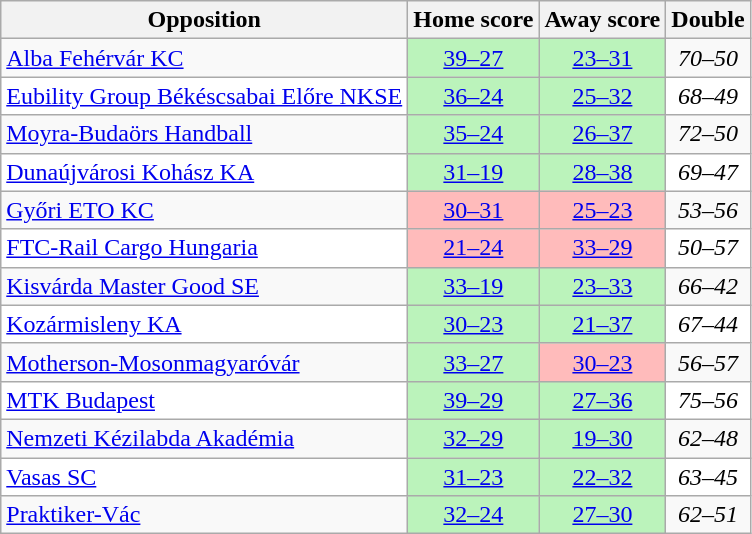<table class="wikitable" style="text-align: center">
<tr>
<th>Opposition</th>
<th>Home score</th>
<th>Away score</th>
<th>Double</th>
</tr>
<tr>
<td align="left"><a href='#'>Alba Fehérvár KC</a></td>
<td bgcolor=BBF3BB><a href='#'>39–27</a></td>
<td bgcolor=BBF3BB><a href='#'>23–31</a></td>
<td><em>70–50</em></td>
</tr>
<tr bgcolor="white">
<td align="left"><a href='#'>Eubility Group Békéscsabai Előre NKSE</a></td>
<td bgcolor=BBF3BB><a href='#'>36–24</a></td>
<td bgcolor=BBF3BB><a href='#'>25–32</a></td>
<td><em>68–49</em></td>
</tr>
<tr>
<td align="left"><a href='#'>Moyra-Budaörs Handball</a></td>
<td bgcolor=BBF3BB><a href='#'>35–24</a></td>
<td bgcolor=BBF3BB><a href='#'>26–37</a></td>
<td><em>72–50</em></td>
</tr>
<tr bgcolor="white">
<td align="left"><a href='#'>Dunaújvárosi Kohász KA</a></td>
<td bgcolor=BBF3BB><a href='#'>31–19</a></td>
<td bgcolor=BBF3BB><a href='#'>28–38</a></td>
<td><em>69–47</em></td>
</tr>
<tr>
<td align="left"><a href='#'>Győri ETO KC</a></td>
<td bgcolor=FFBBBB><a href='#'>30–31</a></td>
<td bgcolor=FFBBBB><a href='#'>25–23</a></td>
<td><em>53–56</em></td>
</tr>
<tr bgcolor="white">
<td align="left"><a href='#'>FTC-Rail Cargo Hungaria</a></td>
<td bgcolor=FFBBBB><a href='#'>21–24</a></td>
<td bgcolor=FFBBBB><a href='#'>33–29</a></td>
<td><em>50–57</em></td>
</tr>
<tr>
<td align="left"><a href='#'>Kisvárda Master Good SE</a></td>
<td bgcolor=BBF3BB><a href='#'>33–19</a></td>
<td bgcolor=BBF3BB><a href='#'>23–33</a></td>
<td><em>66–42</em></td>
</tr>
<tr bgcolor="white">
<td align="left"><a href='#'>Kozármisleny KA</a></td>
<td bgcolor=BBF3BB><a href='#'>30–23</a></td>
<td bgcolor=BBF3BB><a href='#'>21–37</a></td>
<td><em>67–44</em></td>
</tr>
<tr>
<td align="left"><a href='#'>Motherson-Mosonmagyaróvár</a></td>
<td bgcolor=BBF3BB><a href='#'>33–27</a></td>
<td bgcolor=FFBBBB><a href='#'>30–23</a></td>
<td><em>56–57</em></td>
</tr>
<tr bgcolor="white">
<td align="left"><a href='#'>MTK Budapest</a></td>
<td bgcolor=BBF3BB><a href='#'>39–29</a></td>
<td bgcolor=BBF3BB><a href='#'>27–36</a></td>
<td><em>75–56</em></td>
</tr>
<tr>
<td align="left"><a href='#'>Nemzeti Kézilabda Akadémia</a></td>
<td bgcolor=BBF3BB><a href='#'>32–29</a></td>
<td bgcolor=BBF3BB><a href='#'>19–30</a></td>
<td><em>62–48</em></td>
</tr>
<tr bgcolor="white">
<td align="left"><a href='#'>Vasas SC</a></td>
<td bgcolor=BBF3BB><a href='#'>31–23</a></td>
<td bgcolor=BBF3BB><a href='#'>22–32</a></td>
<td><em>63–45</em></td>
</tr>
<tr>
<td align="left"><a href='#'>Praktiker-Vác</a></td>
<td bgcolor=BBF3BB><a href='#'>32–24</a></td>
<td bgcolor=BBF3BB><a href='#'>27–30</a></td>
<td><em>62–51</em></td>
</tr>
</table>
